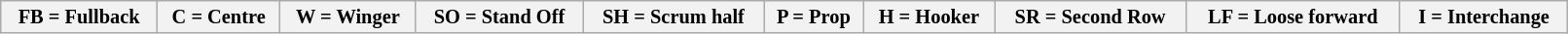<table class="wikitable"  style="font-size:85%; width:85%;">
<tr>
<th>FB = Fullback</th>
<th>C = Centre</th>
<th>W = Winger</th>
<th>SO = Stand Off</th>
<th>SH = Scrum half</th>
<th>P = Prop</th>
<th>H = Hooker</th>
<th>SR = Second Row</th>
<th>LF = Loose forward</th>
<th>I = Interchange</th>
</tr>
</table>
